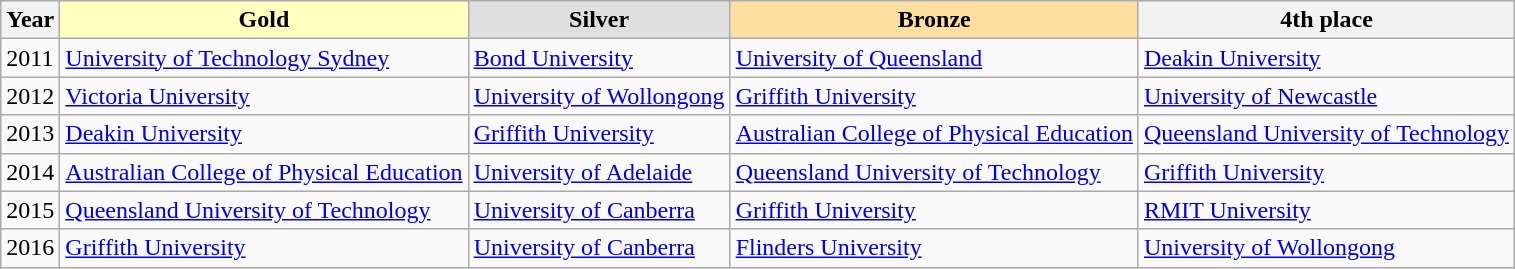<table class="wikitable">
<tr>
<th>Year</th>
<td style="text-align:center;background:#ffffbf;"><strong>Gold</strong></td>
<td style="text-align:center; background:#dfdfdf;"><strong>Silver</strong></td>
<td style="text-align:center; background:#ffdf9f;"><strong>Bronze</strong></td>
<th><strong>4th place</strong></th>
</tr>
<tr>
<td>2011</td>
<td><a href='#'>University of Technology Sydney</a></td>
<td><a href='#'>Bond University</a></td>
<td><a href='#'>University of Queensland</a></td>
<td><a href='#'>Deakin University</a></td>
</tr>
<tr>
<td>2012</td>
<td><a href='#'>Victoria University</a></td>
<td><a href='#'>University of Wollongong</a></td>
<td><a href='#'>Griffith University</a></td>
<td><a href='#'>University of Newcastle</a></td>
</tr>
<tr>
<td>2013</td>
<td><a href='#'>Deakin University</a></td>
<td><a href='#'>Griffith University</a></td>
<td><a href='#'>Australian College of Physical Education</a></td>
<td><a href='#'>Queensland University of Technology</a></td>
</tr>
<tr>
<td>2014</td>
<td><a href='#'>Australian College of Physical Education</a></td>
<td><a href='#'>University of Adelaide</a></td>
<td><a href='#'>Queensland University of Technology</a></td>
<td><a href='#'>Griffith University</a></td>
</tr>
<tr>
<td>2015</td>
<td><a href='#'>Queensland University of Technology</a></td>
<td><a href='#'>University of Canberra</a></td>
<td><a href='#'>Griffith University</a></td>
<td><a href='#'>RMIT University</a></td>
</tr>
<tr>
<td>2016</td>
<td><a href='#'>Griffith University</a></td>
<td><a href='#'>University of Canberra</a></td>
<td><a href='#'>Flinders University</a></td>
<td><a href='#'>University of Wollongong</a></td>
</tr>
</table>
